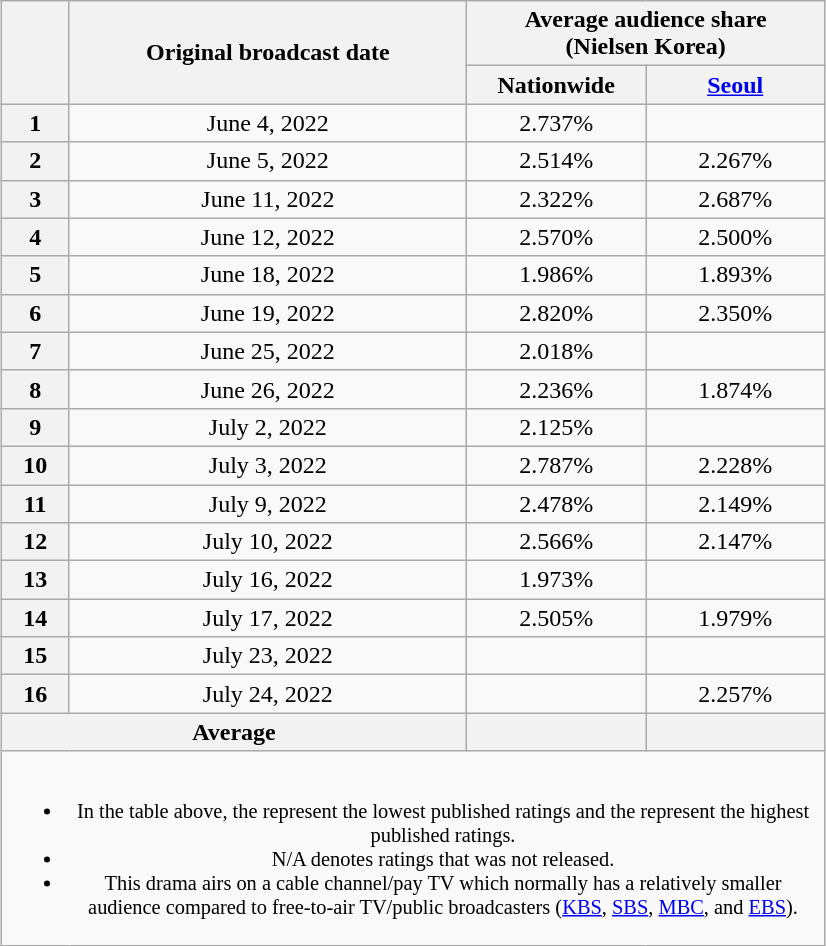<table class="wikitable" style="margin-left:auto; margin-right:auto; width:550px; text-align:center">
<tr>
<th scope="col" rowspan="2"></th>
<th scope="col" rowspan="2">Original broadcast date</th>
<th scope="col" colspan="2">Average audience share<br>(Nielsen Korea)</th>
</tr>
<tr>
<th scope="col" style="width:7em">Nationwide</th>
<th scope="col" style="width:7em"><a href='#'>Seoul</a></th>
</tr>
<tr>
<th scope="col">1</th>
<td>June 4, 2022</td>
<td>2.737% </td>
<td><strong></strong> </td>
</tr>
<tr>
<th scope="col">2</th>
<td>June 5, 2022</td>
<td>2.514% </td>
<td>2.267% </td>
</tr>
<tr>
<th scope="col">3</th>
<td>June 11, 2022</td>
<td>2.322% </td>
<td>2.687% </td>
</tr>
<tr>
<th scope="col">4</th>
<td>June 12, 2022</td>
<td>2.570% </td>
<td>2.500% </td>
</tr>
<tr>
<th scope="col">5</th>
<td>June 18, 2022</td>
<td>1.986% </td>
<td>1.893% </td>
</tr>
<tr>
<th scope="col">6</th>
<td>June 19, 2022</td>
<td>2.820% </td>
<td>2.350% </td>
</tr>
<tr>
<th scope="col">7</th>
<td>June 25, 2022</td>
<td>2.018% </td>
<td></td>
</tr>
<tr>
<th scope="col">8</th>
<td>June 26, 2022</td>
<td>2.236% </td>
<td>1.874% </td>
</tr>
<tr>
<th scope="col">9</th>
<td>July 2, 2022</td>
<td>2.125% </td>
<td></td>
</tr>
<tr>
<th scope="col">10</th>
<td>July 3, 2022</td>
<td>2.787% </td>
<td>2.228% </td>
</tr>
<tr>
<th scope="col">11</th>
<td>July 9, 2022</td>
<td>2.478% </td>
<td>2.149% </td>
</tr>
<tr>
<th scope="col">12</th>
<td>July 10, 2022</td>
<td>2.566% </td>
<td>2.147% </td>
</tr>
<tr>
<th scope="col">13</th>
<td>July 16, 2022</td>
<td>1.973% </td>
<td></td>
</tr>
<tr>
<th scope="col">14</th>
<td>July 17, 2022</td>
<td>2.505% </td>
<td>1.979% </td>
</tr>
<tr>
<th scope="col">15</th>
<td>July 23, 2022</td>
<td><strong></strong> </td>
<td><strong></strong> </td>
</tr>
<tr>
<th scope="col">16</th>
<td>July 24, 2022</td>
<td><strong></strong> </td>
<td>2.257% </td>
</tr>
<tr>
<th scope="col" colspan="2">Average</th>
<th scope="col"></th>
<th scope="col"></th>
</tr>
<tr>
<td colspan="4" style="font-size:85%"><br><ul><li>In the table above, the <strong></strong> represent the lowest published ratings and the <strong></strong> represent the highest published ratings.</li><li>N/A denotes ratings that was not released.</li><li>This drama airs on a cable channel/pay TV which normally has a relatively smaller audience compared to free-to-air TV/public broadcasters (<a href='#'>KBS</a>, <a href='#'>SBS</a>, <a href='#'>MBC</a>, and <a href='#'>EBS</a>).</li></ul></td>
</tr>
</table>
